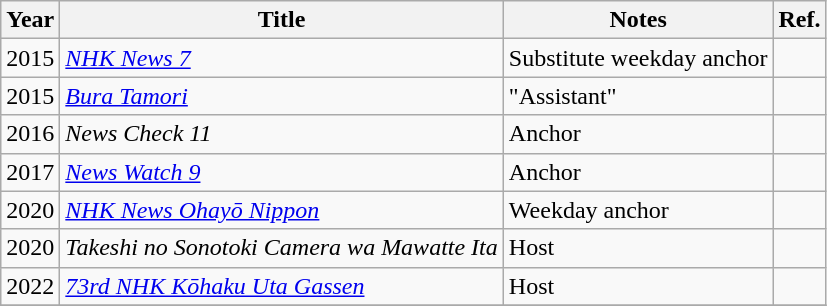<table class="wikitable">
<tr>
<th>Year</th>
<th>Title</th>
<th>Notes</th>
<th>Ref.</th>
</tr>
<tr>
<td>2015</td>
<td><em><a href='#'>NHK News 7</a></em></td>
<td>Substitute weekday anchor</td>
<td></td>
</tr>
<tr>
<td>2015</td>
<td><em><a href='#'>Bura Tamori</a></em></td>
<td>"Assistant"</td>
<td></td>
</tr>
<tr>
<td>2016</td>
<td><em>News Check 11</em></td>
<td>Anchor</td>
<td></td>
</tr>
<tr>
<td>2017</td>
<td><em><a href='#'>News Watch 9</a></em></td>
<td>Anchor</td>
<td></td>
</tr>
<tr>
<td>2020</td>
<td><em><a href='#'>NHK News Ohayō Nippon</a></em></td>
<td>Weekday anchor</td>
<td></td>
</tr>
<tr>
<td>2020</td>
<td><em>Takeshi no Sonotoki Camera wa Mawatte Ita</em></td>
<td>Host</td>
<td></td>
</tr>
<tr>
<td>2022</td>
<td><em><a href='#'>73rd NHK Kōhaku Uta Gassen</a></em></td>
<td>Host</td>
<td></td>
</tr>
<tr>
</tr>
</table>
